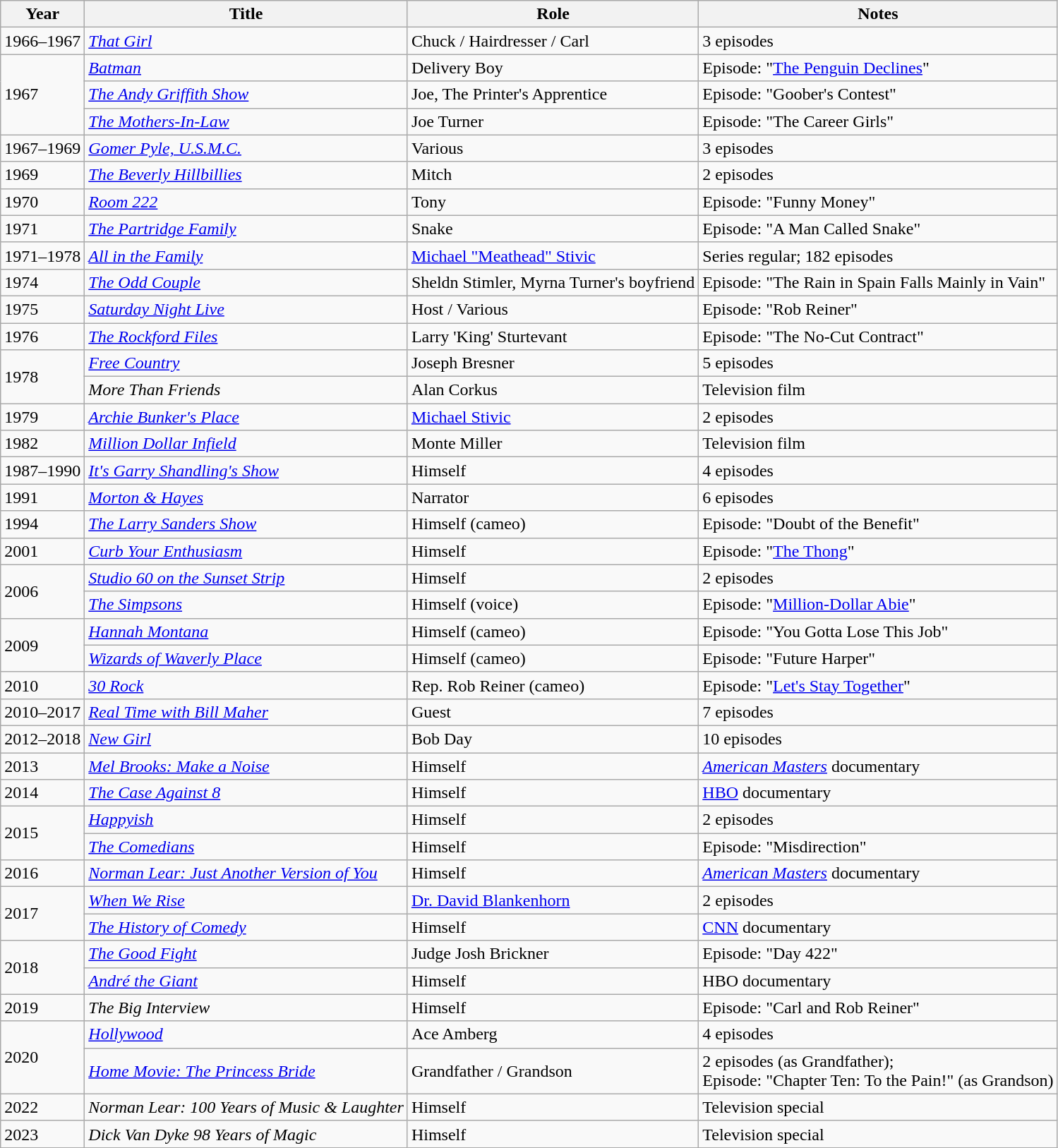<table class="wikitable sortable">
<tr>
<th>Year</th>
<th>Title</th>
<th>Role</th>
<th>Notes</th>
</tr>
<tr>
<td>1966–1967</td>
<td><em><a href='#'>That Girl</a></em></td>
<td>Chuck / Hairdresser / Carl</td>
<td>3 episodes</td>
</tr>
<tr>
<td rowspan=3>1967</td>
<td><em><a href='#'>Batman</a></em></td>
<td>Delivery Boy</td>
<td>Episode: "<a href='#'>The Penguin Declines</a>"</td>
</tr>
<tr>
<td><em><a href='#'>The Andy Griffith Show</a></em></td>
<td>Joe, The Printer's Apprentice</td>
<td>Episode: "Goober's Contest"</td>
</tr>
<tr>
<td><em><a href='#'>The Mothers-In-Law</a></em></td>
<td>Joe Turner</td>
<td>Episode: "The Career Girls"</td>
</tr>
<tr>
<td>1967–1969</td>
<td><em><a href='#'>Gomer Pyle, U.S.M.C.</a></em></td>
<td>Various</td>
<td>3 episodes</td>
</tr>
<tr>
<td>1969</td>
<td><em><a href='#'>The Beverly Hillbillies</a></em></td>
<td>Mitch</td>
<td>2 episodes</td>
</tr>
<tr>
<td>1970</td>
<td><em><a href='#'>Room 222</a></em></td>
<td>Tony</td>
<td>Episode: "Funny Money"</td>
</tr>
<tr>
<td>1971</td>
<td><em><a href='#'>The Partridge Family</a></em></td>
<td>Snake</td>
<td>Episode: "A Man Called Snake"</td>
</tr>
<tr>
<td>1971–1978</td>
<td><em><a href='#'>All in the Family</a></em></td>
<td><a href='#'>Michael "Meathead" Stivic</a></td>
<td>Series regular; 182 episodes</td>
</tr>
<tr>
<td>1974</td>
<td><em><a href='#'>The Odd Couple</a></em></td>
<td>Sheldn Stimler, Myrna Turner's boyfriend</td>
<td>Episode: "The Rain in Spain Falls Mainly in Vain"</td>
</tr>
<tr>
<td>1975</td>
<td><em><a href='#'>Saturday Night Live</a></em></td>
<td>Host / Various</td>
<td>Episode: "Rob Reiner"</td>
</tr>
<tr>
<td>1976</td>
<td><em><a href='#'>The Rockford Files</a></em></td>
<td>Larry 'King' Sturtevant</td>
<td>Episode: "The No-Cut Contract"</td>
</tr>
<tr>
<td rowspan=2>1978</td>
<td><em><a href='#'>Free Country</a></em></td>
<td>Joseph Bresner</td>
<td>5 episodes</td>
</tr>
<tr>
<td><em>More Than Friends</em></td>
<td>Alan Corkus</td>
<td>Television film</td>
</tr>
<tr>
<td>1979</td>
<td><em><a href='#'>Archie Bunker's Place</a></em></td>
<td><a href='#'>Michael Stivic</a></td>
<td>2 episodes</td>
</tr>
<tr>
<td>1982</td>
<td><em><a href='#'>Million Dollar Infield</a></em></td>
<td>Monte Miller</td>
<td>Television film</td>
</tr>
<tr>
<td>1987–1990</td>
<td><em><a href='#'>It's Garry Shandling's Show</a></em></td>
<td>Himself</td>
<td>4 episodes</td>
</tr>
<tr>
<td>1991</td>
<td><em><a href='#'>Morton & Hayes</a></em></td>
<td>Narrator</td>
<td>6 episodes</td>
</tr>
<tr>
<td>1994</td>
<td><em><a href='#'>The Larry Sanders Show</a></em></td>
<td>Himself (cameo)</td>
<td>Episode: "Doubt of the Benefit"</td>
</tr>
<tr>
<td>2001</td>
<td><em><a href='#'>Curb Your Enthusiasm</a></em></td>
<td>Himself</td>
<td>Episode: "<a href='#'>The Thong</a>"</td>
</tr>
<tr>
<td rowspan=2>2006</td>
<td><em><a href='#'>Studio 60 on the Sunset Strip</a></em></td>
<td>Himself</td>
<td>2 episodes</td>
</tr>
<tr>
<td><em><a href='#'>The Simpsons</a></em></td>
<td>Himself (voice)</td>
<td>Episode: "<a href='#'>Million-Dollar Abie</a>"</td>
</tr>
<tr>
<td rowspan=2>2009</td>
<td><em><a href='#'>Hannah Montana</a></em></td>
<td>Himself (cameo)</td>
<td>Episode: "You Gotta Lose This Job"</td>
</tr>
<tr>
<td><em><a href='#'>Wizards of Waverly Place</a></em></td>
<td>Himself (cameo)</td>
<td>Episode: "Future Harper"</td>
</tr>
<tr>
<td>2010</td>
<td><em><a href='#'>30 Rock</a></em></td>
<td>Rep. Rob Reiner (cameo)</td>
<td>Episode: "<a href='#'>Let's Stay Together</a>"</td>
</tr>
<tr>
<td>2010–2017</td>
<td><em><a href='#'>Real Time with Bill Maher</a></em></td>
<td>Guest</td>
<td>7 episodes</td>
</tr>
<tr>
<td>2012–2018</td>
<td><em><a href='#'>New Girl</a></em></td>
<td>Bob Day</td>
<td>10 episodes</td>
</tr>
<tr>
<td>2013</td>
<td><em><a href='#'>Mel Brooks: Make a Noise</a></em></td>
<td>Himself</td>
<td><em><a href='#'>American Masters</a></em> documentary</td>
</tr>
<tr>
<td>2014</td>
<td><em><a href='#'>The Case Against 8</a></em></td>
<td>Himself</td>
<td><a href='#'>HBO</a> documentary</td>
</tr>
<tr>
<td rowspan=2>2015</td>
<td><em><a href='#'>Happyish</a></em></td>
<td>Himself</td>
<td>2 episodes</td>
</tr>
<tr>
<td><em><a href='#'>The Comedians</a></em></td>
<td>Himself</td>
<td>Episode: "Misdirection"</td>
</tr>
<tr>
<td>2016</td>
<td><em><a href='#'>Norman Lear: Just Another Version of You</a></em></td>
<td>Himself</td>
<td><em><a href='#'>American Masters</a></em> documentary</td>
</tr>
<tr>
<td rowspan=2>2017</td>
<td><em><a href='#'>When We Rise</a></em></td>
<td><a href='#'>Dr. David Blankenhorn</a></td>
<td>2 episodes</td>
</tr>
<tr>
<td><em><a href='#'>The History of Comedy</a></em></td>
<td>Himself</td>
<td><a href='#'>CNN</a> documentary</td>
</tr>
<tr>
<td rowspan=2>2018</td>
<td><em><a href='#'>The Good Fight</a></em></td>
<td>Judge Josh Brickner</td>
<td>Episode: "Day 422"</td>
</tr>
<tr>
<td><em><a href='#'>André the Giant</a></em></td>
<td>Himself</td>
<td>HBO documentary</td>
</tr>
<tr>
<td>2019</td>
<td><em>The Big Interview</em></td>
<td>Himself</td>
<td>Episode: "Carl and Rob Reiner"</td>
</tr>
<tr>
<td rowspan=2>2020</td>
<td><em><a href='#'>Hollywood</a></em></td>
<td>Ace Amberg</td>
<td>4 episodes</td>
</tr>
<tr>
<td><em><a href='#'>Home Movie: The Princess Bride</a></em></td>
<td>Grandfather / Grandson</td>
<td>2 episodes (as Grandfather);<br>Episode: "Chapter Ten: To the Pain!" (as Grandson)</td>
</tr>
<tr>
<td>2022</td>
<td><em>Norman Lear: 100 Years of Music & Laughter</em></td>
<td>Himself</td>
<td>Television special</td>
</tr>
<tr>
<td>2023</td>
<td><em>Dick Van Dyke 98 Years of Magic </em></td>
<td>Himself</td>
<td>Television special</td>
</tr>
</table>
